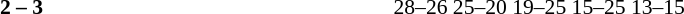<table>
<tr>
<th width=200></th>
<th width=80></th>
<th width=200></th>
<th width=220></th>
</tr>
<tr style=font-size:90%>
<td align=right></td>
<td align=center><strong>2 – 3</strong></td>
<td><strong></strong></td>
<td>28–26 25–20 19–25 15–25 13–15</td>
</tr>
</table>
